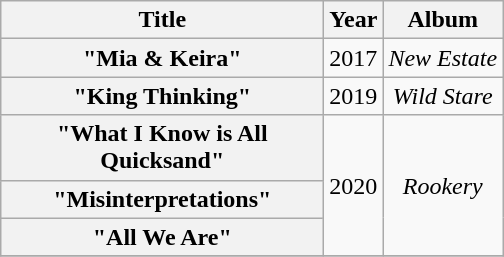<table class="wikitable plainrowheaders" style="text-align:center;">
<tr>
<th scope="col" style="width:13em;">Title</th>
<th scope="col">Year</th>
<th scope="col">Album</th>
</tr>
<tr>
<th scope="row">"Mia & Keira"</th>
<td>2017</td>
<td><em>New Estate</em></td>
</tr>
<tr>
<th scope="row">"King Thinking"</th>
<td>2019</td>
<td><em>Wild Stare</em></td>
</tr>
<tr>
<th scope="row">"What I Know is All Quicksand"</th>
<td rowspan="3">2020</td>
<td rowspan="3"><em>Rookery</em></td>
</tr>
<tr>
<th scope="row">"Misinterpretations"</th>
</tr>
<tr>
<th scope="row">"All We Are"</th>
</tr>
<tr>
</tr>
</table>
